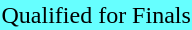<table>
<tr bgcolor="66FFFF">
<td>Qualified for Finals</td>
</tr>
</table>
